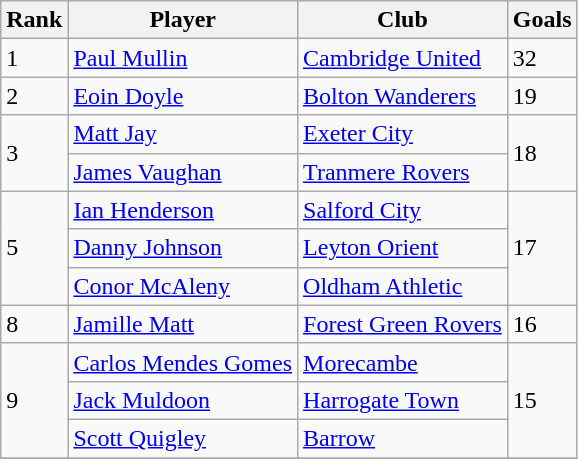<table class="wikitable" style="text-align:left">
<tr>
<th>Rank</th>
<th>Player</th>
<th>Club</th>
<th>Goals</th>
</tr>
<tr>
<td>1</td>
<td align="left"> <a href='#'>Paul Mullin</a></td>
<td align="left"><a href='#'>Cambridge United</a></td>
<td>32</td>
</tr>
<tr>
<td rowspan="1">2</td>
<td align="left"> <a href='#'>Eoin Doyle</a></td>
<td align="left"><a href='#'>Bolton Wanderers</a></td>
<td rowspan="1">19</td>
</tr>
<tr>
<td rowspan="2">3</td>
<td align="left"> <a href='#'>Matt Jay</a></td>
<td align="left"><a href='#'>Exeter City</a></td>
<td rowspan="2">18</td>
</tr>
<tr>
<td align="left"> <a href='#'>James Vaughan</a></td>
<td align="left"><a href='#'>Tranmere Rovers</a></td>
</tr>
<tr>
<td rowspan="3">5</td>
<td align="left"> <a href='#'>Ian Henderson</a></td>
<td align="left"><a href='#'>Salford City</a></td>
<td rowspan="3">17</td>
</tr>
<tr>
<td align="left"> <a href='#'>Danny Johnson</a></td>
<td align="left"><a href='#'>Leyton Orient</a></td>
</tr>
<tr>
<td align="left"> <a href='#'>Conor McAleny</a></td>
<td align="left"><a href='#'>Oldham Athletic</a></td>
</tr>
<tr>
<td rowspan="1">8</td>
<td align="left"> <a href='#'>Jamille Matt</a></td>
<td align="left"><a href='#'>Forest Green Rovers</a></td>
<td rowspan="1">16</td>
</tr>
<tr>
<td rowspan="3">9</td>
<td align="left"> <a href='#'>Carlos Mendes Gomes</a></td>
<td align="left"><a href='#'>Morecambe</a></td>
<td rowspan="3">15</td>
</tr>
<tr>
<td align="left"> <a href='#'>Jack Muldoon</a></td>
<td align="left"><a href='#'>Harrogate Town</a></td>
</tr>
<tr>
<td align="left"> <a href='#'>Scott Quigley</a></td>
<td align="left"><a href='#'>Barrow</a></td>
</tr>
<tr>
</tr>
</table>
